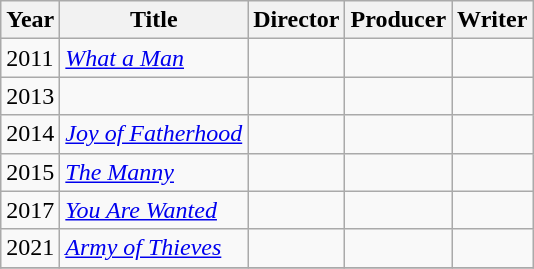<table class="wikitable">
<tr>
<th>Year</th>
<th>Title</th>
<th>Director</th>
<th>Producer</th>
<th>Writer</th>
</tr>
<tr>
<td>2011</td>
<td><em><a href='#'>What a Man</a></em></td>
<td></td>
<td></td>
<td></td>
</tr>
<tr>
<td>2013</td>
<td><em></em></td>
<td></td>
<td></td>
<td></td>
</tr>
<tr>
<td>2014</td>
<td><em><a href='#'>Joy of Fatherhood</a></em></td>
<td></td>
<td></td>
<td></td>
</tr>
<tr>
<td>2015</td>
<td><em><a href='#'>The Manny</a></em></td>
<td></td>
<td></td>
<td></td>
</tr>
<tr>
<td>2017</td>
<td><em><a href='#'>You Are Wanted</a></em></td>
<td></td>
<td></td>
<td></td>
</tr>
<tr>
<td>2021</td>
<td><em><a href='#'>Army of Thieves</a></em></td>
<td></td>
<td></td>
<td></td>
</tr>
<tr>
</tr>
</table>
